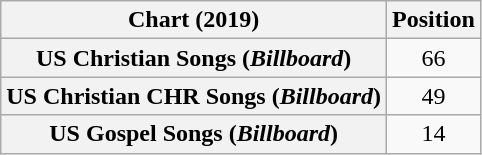<table class="wikitable plainrowheaders sortable" style="text-align:center">
<tr>
<th scope="col">Chart (2019)</th>
<th scope="col">Position</th>
</tr>
<tr>
<th scope="row">US Christian Songs (<em>Billboard</em>)</th>
<td>66</td>
</tr>
<tr>
<th scope="row">US Christian CHR Songs (<em>Billboard</em>)</th>
<td>49</td>
</tr>
<tr>
<th scope="row">US Gospel Songs (<em>Billboard</em>)</th>
<td>14</td>
</tr>
</table>
